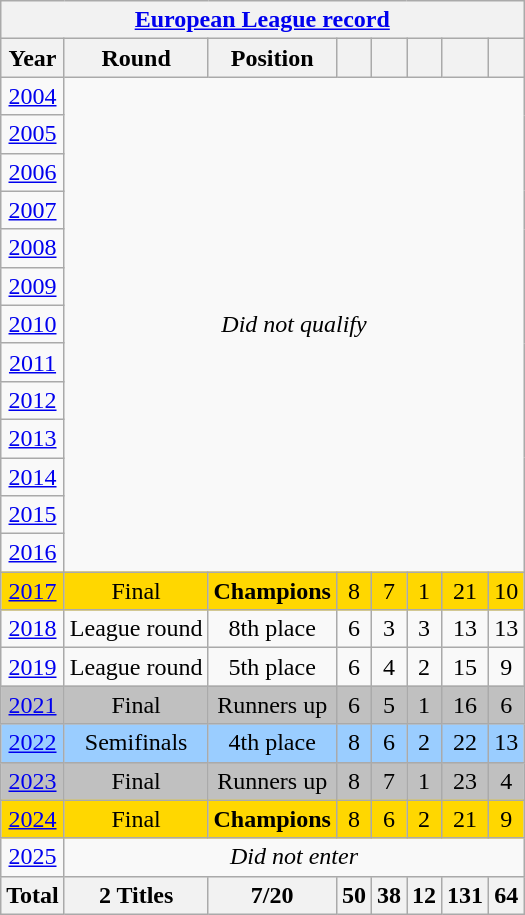<table class="wikitable" style="text-align:center">
<tr>
<th colspan=8><a href='#'>European League record</a></th>
</tr>
<tr>
<th>Year</th>
<th>Round</th>
<th>Position</th>
<th></th>
<th></th>
<th></th>
<th></th>
<th></th>
</tr>
<tr>
<td> <a href='#'>2004</a></td>
<td colspan=7 rowspan=13><em>Did not qualify</em></td>
</tr>
<tr>
<td> <a href='#'>2005</a></td>
</tr>
<tr>
<td> <a href='#'>2006</a></td>
</tr>
<tr>
<td> <a href='#'>2007</a></td>
</tr>
<tr>
<td> <a href='#'>2008</a></td>
</tr>
<tr>
<td> <a href='#'>2009</a></td>
</tr>
<tr>
<td> <a href='#'>2010</a></td>
</tr>
<tr>
<td> <a href='#'>2011</a></td>
</tr>
<tr>
<td> <a href='#'>2012</a></td>
</tr>
<tr>
<td> <a href='#'>2013</a></td>
</tr>
<tr>
<td> <a href='#'>2014</a></td>
</tr>
<tr>
<td> <a href='#'>2015</a></td>
</tr>
<tr>
<td> <a href='#'>2016</a></td>
</tr>
<tr bgcolor=gold>
<td> <a href='#'>2017</a></td>
<td>Final</td>
<td><strong>Champions</strong></td>
<td>8</td>
<td>7</td>
<td>1</td>
<td>21</td>
<td>10</td>
</tr>
<tr>
<td> <a href='#'>2018</a></td>
<td>League round</td>
<td>8th place</td>
<td>6</td>
<td>3</td>
<td>3</td>
<td>13</td>
<td>13</td>
</tr>
<tr>
<td> <a href='#'>2019</a></td>
<td>League round</td>
<td>5th place</td>
<td>6</td>
<td>4</td>
<td>2</td>
<td>15</td>
<td>9</td>
</tr>
<tr bgcolor=silver>
<td> <a href='#'>2021</a></td>
<td>Final</td>
<td>Runners up</td>
<td>6</td>
<td>5</td>
<td>1</td>
<td>16</td>
<td>6</td>
</tr>
<tr bgcolor=#9acdff>
<td> <a href='#'>2022</a></td>
<td>Semifinals</td>
<td>4th place</td>
<td>8</td>
<td>6</td>
<td>2</td>
<td>22</td>
<td>13</td>
</tr>
<tr bgcolor=silver>
<td> <a href='#'>2023</a></td>
<td>Final</td>
<td>Runners up</td>
<td>8</td>
<td>7</td>
<td>1</td>
<td>23</td>
<td>4</td>
</tr>
<tr bgcolor=gold>
<td> <a href='#'>2024</a></td>
<td>Final</td>
<td><strong>Champions</strong></td>
<td>8</td>
<td>6</td>
<td>2</td>
<td>21</td>
<td>9</td>
</tr>
<tr>
<td> <a href='#'>2025</a></td>
<td colspan=7><em>Did not enter</em></td>
</tr>
<tr>
<th>Total</th>
<th>2 Titles</th>
<th>7/20</th>
<th>50</th>
<th>38</th>
<th>12</th>
<th>131</th>
<th>64</th>
</tr>
</table>
